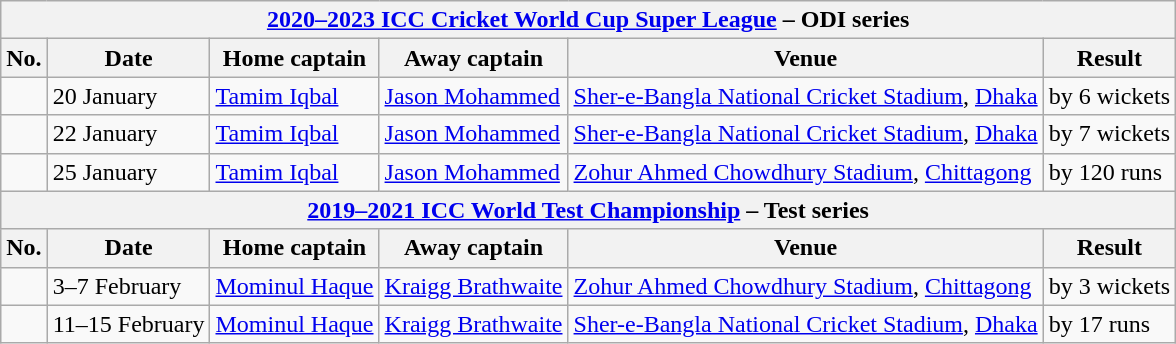<table class="wikitable">
<tr>
<th colspan="9"><a href='#'>2020–2023 ICC Cricket World Cup Super League</a> – ODI series</th>
</tr>
<tr>
<th>No.</th>
<th>Date</th>
<th>Home captain</th>
<th>Away captain</th>
<th>Venue</th>
<th>Result</th>
</tr>
<tr>
<td></td>
<td>20 January</td>
<td><a href='#'>Tamim Iqbal</a></td>
<td><a href='#'>Jason Mohammed</a></td>
<td><a href='#'>Sher-e-Bangla National Cricket Stadium</a>, <a href='#'>Dhaka</a></td>
<td> by 6 wickets</td>
</tr>
<tr>
<td></td>
<td>22 January</td>
<td><a href='#'>Tamim Iqbal</a></td>
<td><a href='#'>Jason Mohammed</a></td>
<td><a href='#'>Sher-e-Bangla National Cricket Stadium</a>, <a href='#'>Dhaka</a></td>
<td> by 7 wickets</td>
</tr>
<tr>
<td></td>
<td>25 January</td>
<td><a href='#'>Tamim Iqbal</a></td>
<td><a href='#'>Jason Mohammed</a></td>
<td><a href='#'>Zohur Ahmed Chowdhury Stadium</a>, <a href='#'>Chittagong</a></td>
<td> by 120 runs</td>
</tr>
<tr>
<th colspan="9"><a href='#'>2019–2021 ICC World Test Championship</a> – Test series</th>
</tr>
<tr>
<th>No.</th>
<th>Date</th>
<th>Home captain</th>
<th>Away captain</th>
<th>Venue</th>
<th>Result</th>
</tr>
<tr>
<td></td>
<td>3–7 February</td>
<td><a href='#'>Mominul Haque</a></td>
<td><a href='#'>Kraigg Brathwaite</a></td>
<td><a href='#'>Zohur Ahmed Chowdhury Stadium</a>, <a href='#'>Chittagong</a></td>
<td> by 3 wickets</td>
</tr>
<tr>
<td></td>
<td>11–15 February</td>
<td><a href='#'>Mominul Haque</a></td>
<td><a href='#'>Kraigg Brathwaite</a></td>
<td><a href='#'>Sher-e-Bangla National Cricket Stadium</a>, <a href='#'>Dhaka</a></td>
<td> by 17 runs</td>
</tr>
</table>
